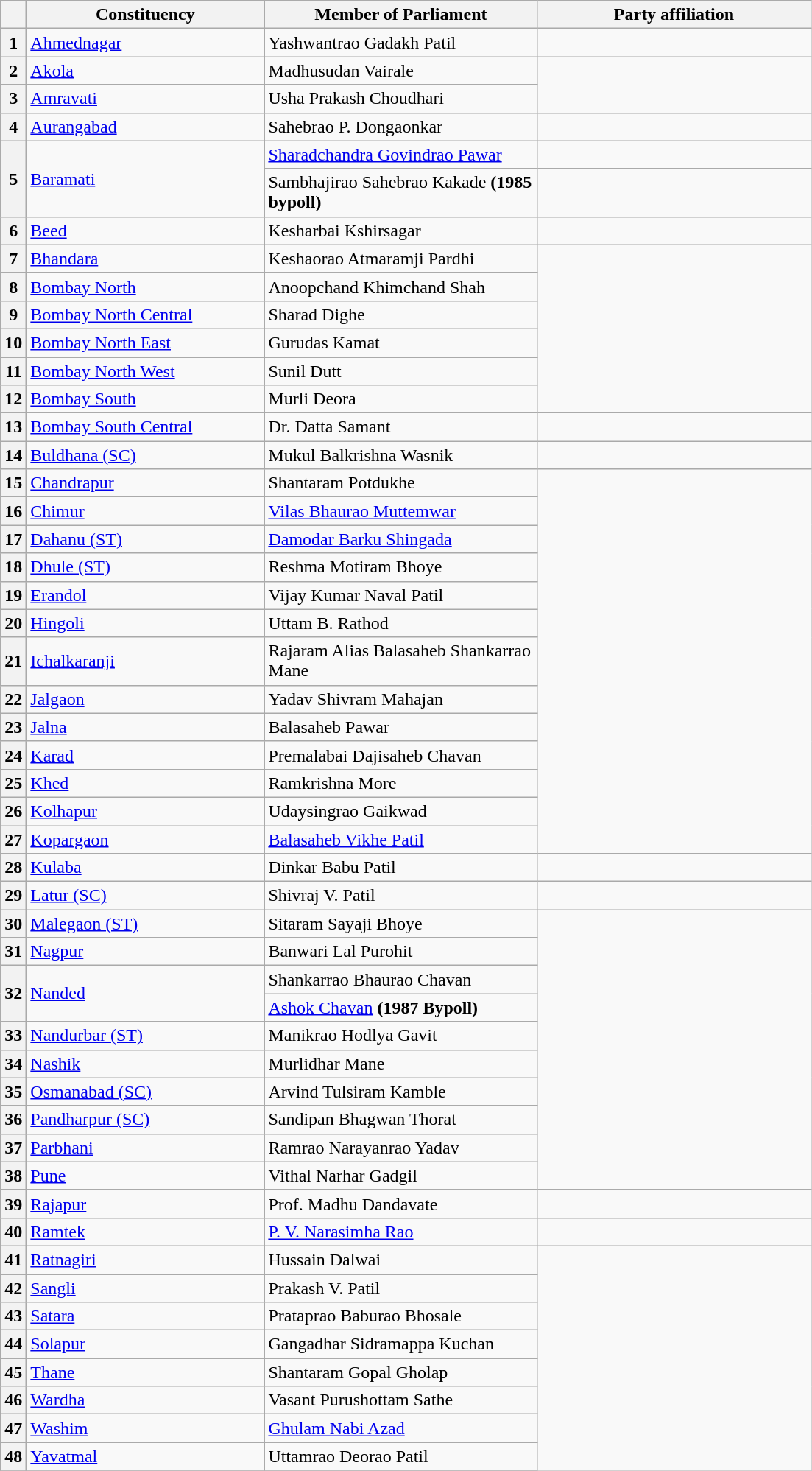<table class="wikitable sortable">
<tr style="text-align:center;">
<th></th>
<th style="width:13em">Constituency</th>
<th style="width:15em">Member of Parliament</th>
<th colspan="2" style="width:15em">Party affiliation</th>
</tr>
<tr>
<th>1</th>
<td><a href='#'>Ahmednagar</a></td>
<td>Yashwantrao Gadakh Patil</td>
<td></td>
</tr>
<tr>
<th>2</th>
<td><a href='#'>Akola</a></td>
<td>Madhusudan Vairale</td>
</tr>
<tr>
<th>3</th>
<td><a href='#'>Amravati</a></td>
<td>Usha Prakash Choudhari</td>
</tr>
<tr>
<th>4</th>
<td><a href='#'>Aurangabad</a></td>
<td>Sahebrao P. Dongaonkar</td>
<td></td>
</tr>
<tr>
<th rowspan=2>5</th>
<td rowspan=2><a href='#'>Baramati</a></td>
<td><a href='#'>Sharadchandra Govindrao Pawar</a></td>
</tr>
<tr>
<td>Sambhajirao Sahebrao Kakade <strong>(1985 bypoll)</strong></td>
<td></td>
</tr>
<tr>
<th>6</th>
<td><a href='#'>Beed</a></td>
<td>Kesharbai Kshirsagar</td>
<td></td>
</tr>
<tr>
<th>7</th>
<td><a href='#'>Bhandara</a></td>
<td>Keshaorao Atmaramji Pardhi</td>
</tr>
<tr>
<th>8</th>
<td><a href='#'>Bombay North</a></td>
<td>Anoopchand Khimchand Shah</td>
</tr>
<tr>
<th>9</th>
<td><a href='#'>Bombay North Central</a></td>
<td>Sharad Dighe</td>
</tr>
<tr>
<th>10</th>
<td><a href='#'>Bombay North East</a></td>
<td>Gurudas Kamat</td>
</tr>
<tr>
<th>11</th>
<td><a href='#'>Bombay North West</a></td>
<td>Sunil Dutt</td>
</tr>
<tr>
<th>12</th>
<td><a href='#'>Bombay South</a></td>
<td>Murli Deora</td>
</tr>
<tr>
<th>13</th>
<td><a href='#'>Bombay South Central</a></td>
<td>Dr. Datta Samant</td>
<td></td>
</tr>
<tr>
<th>14</th>
<td><a href='#'>Buldhana (SC)</a></td>
<td>Mukul Balkrishna Wasnik</td>
<td></td>
</tr>
<tr>
<th>15</th>
<td><a href='#'>Chandrapur</a></td>
<td>Shantaram Potdukhe</td>
</tr>
<tr>
<th>16</th>
<td><a href='#'>Chimur</a></td>
<td><a href='#'>Vilas Bhaurao Muttemwar</a></td>
</tr>
<tr>
<th>17</th>
<td><a href='#'>Dahanu (ST)</a></td>
<td><a href='#'>Damodar Barku Shingada</a></td>
</tr>
<tr>
<th>18</th>
<td><a href='#'>Dhule (ST)</a></td>
<td>Reshma Motiram Bhoye</td>
</tr>
<tr>
<th>19</th>
<td><a href='#'>Erandol</a></td>
<td>Vijay Kumar Naval Patil</td>
</tr>
<tr>
<th>20</th>
<td><a href='#'>Hingoli</a></td>
<td>Uttam B. Rathod</td>
</tr>
<tr>
<th>21</th>
<td><a href='#'>Ichalkaranji</a></td>
<td>Rajaram Alias Balasaheb Shankarrao Mane</td>
</tr>
<tr>
<th>22</th>
<td><a href='#'>Jalgaon</a></td>
<td>Yadav Shivram Mahajan</td>
</tr>
<tr>
<th>23</th>
<td><a href='#'>Jalna</a></td>
<td>Balasaheb Pawar</td>
</tr>
<tr>
<th>24</th>
<td><a href='#'>Karad</a></td>
<td>Premalabai Dajisaheb Chavan</td>
</tr>
<tr>
<th>25</th>
<td><a href='#'>Khed</a></td>
<td>Ramkrishna More</td>
</tr>
<tr>
<th>26</th>
<td><a href='#'>Kolhapur</a></td>
<td>Udaysingrao Gaikwad</td>
</tr>
<tr>
<th>27</th>
<td><a href='#'>Kopargaon</a></td>
<td><a href='#'>Balasaheb Vikhe Patil</a></td>
</tr>
<tr>
<th>28</th>
<td><a href='#'>Kulaba</a></td>
<td>Dinkar Babu Patil</td>
<td></td>
</tr>
<tr>
<th>29</th>
<td><a href='#'>Latur (SC)</a></td>
<td>Shivraj V. Patil</td>
<td></td>
</tr>
<tr>
<th>30</th>
<td><a href='#'>Malegaon (ST)</a></td>
<td>Sitaram Sayaji Bhoye</td>
</tr>
<tr>
<th>31</th>
<td><a href='#'>Nagpur</a></td>
<td>Banwari Lal Purohit</td>
</tr>
<tr>
<th rowspan=2>32</th>
<td rowspan=2><a href='#'>Nanded</a></td>
<td>Shankarrao Bhaurao Chavan</td>
</tr>
<tr>
<td><a href='#'>Ashok Chavan</a> <strong>(1987 Bypoll)</strong></td>
</tr>
<tr>
<th>33</th>
<td><a href='#'>Nandurbar (ST)</a></td>
<td>Manikrao Hodlya Gavit</td>
</tr>
<tr>
<th>34</th>
<td><a href='#'>Nashik</a></td>
<td>Murlidhar Mane</td>
</tr>
<tr>
<th>35</th>
<td><a href='#'>Osmanabad (SC)</a></td>
<td>Arvind Tulsiram Kamble</td>
</tr>
<tr>
<th>36</th>
<td><a href='#'>Pandharpur (SC)</a></td>
<td>Sandipan Bhagwan Thorat</td>
</tr>
<tr>
<th>37</th>
<td><a href='#'>Parbhani</a></td>
<td>Ramrao Narayanrao Yadav</td>
</tr>
<tr>
<th>38</th>
<td><a href='#'>Pune</a></td>
<td>Vithal Narhar Gadgil</td>
</tr>
<tr>
<th>39</th>
<td><a href='#'>Rajapur</a></td>
<td>Prof. Madhu Dandavate</td>
<td></td>
</tr>
<tr>
<th>40</th>
<td><a href='#'>Ramtek</a></td>
<td><a href='#'>P. V. Narasimha Rao</a></td>
<td></td>
</tr>
<tr>
<th>41</th>
<td><a href='#'>Ratnagiri</a></td>
<td>Hussain Dalwai</td>
</tr>
<tr>
<th>42</th>
<td><a href='#'>Sangli</a></td>
<td>Prakash V. Patil</td>
</tr>
<tr>
<th>43</th>
<td><a href='#'>Satara</a></td>
<td>Prataprao Baburao Bhosale</td>
</tr>
<tr>
<th>44</th>
<td><a href='#'>Solapur</a></td>
<td>Gangadhar Sidramappa Kuchan</td>
</tr>
<tr>
<th>45</th>
<td><a href='#'>Thane</a></td>
<td>Shantaram Gopal Gholap</td>
</tr>
<tr>
<th>46</th>
<td><a href='#'>Wardha</a></td>
<td>Vasant Purushottam Sathe</td>
</tr>
<tr>
<th>47</th>
<td><a href='#'>Washim</a></td>
<td><a href='#'>Ghulam Nabi Azad</a></td>
</tr>
<tr>
<th>48</th>
<td><a href='#'>Yavatmal</a></td>
<td>Uttamrao Deorao Patil</td>
</tr>
<tr>
</tr>
</table>
